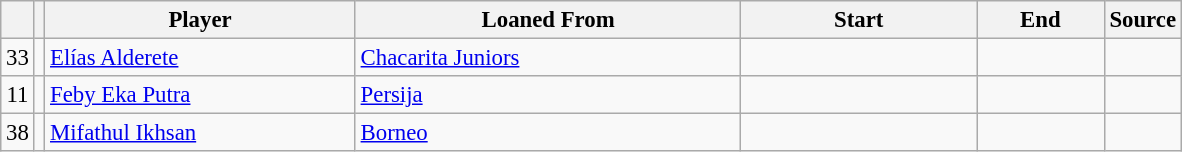<table class="wikitable plainrowheaders sortable" style="font-size:95%">
<tr>
<th></th>
<th></th>
<th scope="col" style="width:200px;"><strong>Player</strong></th>
<th scope="col" style="width:250px;"><strong>Loaned From</strong></th>
<th scope="col" style="width:150px;"><strong>Start</strong></th>
<th scope="col" style="width:78px;"><strong>End</strong></th>
<th><strong>Source</strong></th>
</tr>
<tr>
<td align=center>33</td>
<td align=center></td>
<td> <a href='#'>Elías Alderete</a></td>
<td> <a href='#'>Chacarita Juniors</a></td>
<td align=center></td>
<td align=center></td>
<td align=center></td>
</tr>
<tr>
<td align=center>11</td>
<td align=center></td>
<td> <a href='#'>Feby Eka Putra</a></td>
<td> <a href='#'>Persija</a></td>
<td align=center></td>
<td align=center></td>
<td align=center></td>
</tr>
<tr>
<td align=center>38</td>
<td align=center></td>
<td> <a href='#'>Mifathul Ikhsan</a></td>
<td> <a href='#'>Borneo</a></td>
<td align=center></td>
<td align=center></td>
<td align=center></td>
</tr>
</table>
